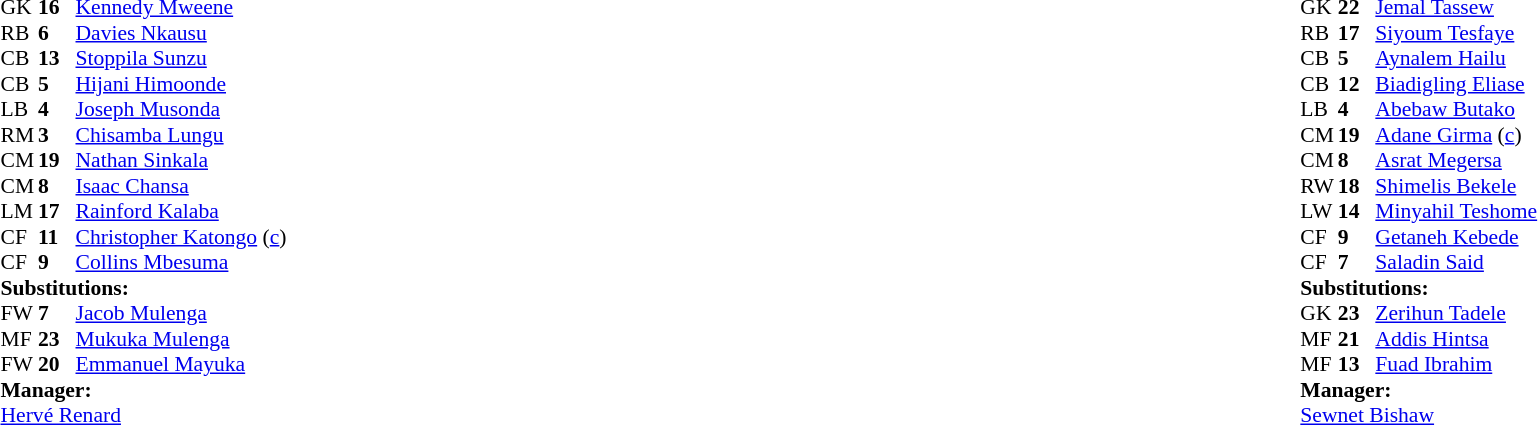<table width="100%">
<tr>
<td valign="top" width="50%"><br><table style="font-size: 90%" cellspacing="0" cellpadding="0">
<tr>
<th width="25"></th>
<th width="25"></th>
</tr>
<tr>
<td>GK</td>
<td><strong>16</strong></td>
<td><a href='#'>Kennedy Mweene</a></td>
</tr>
<tr>
<td>RB</td>
<td><strong>6</strong></td>
<td><a href='#'>Davies Nkausu</a></td>
</tr>
<tr>
<td>CB</td>
<td><strong>13</strong></td>
<td><a href='#'>Stoppila Sunzu</a></td>
<td></td>
</tr>
<tr>
<td>CB</td>
<td><strong>5</strong></td>
<td><a href='#'>Hijani Himoonde</a></td>
</tr>
<tr>
<td>LB</td>
<td><strong>4</strong></td>
<td><a href='#'>Joseph Musonda</a></td>
<td></td>
<td></td>
</tr>
<tr>
<td>RM</td>
<td><strong>3</strong></td>
<td><a href='#'>Chisamba Lungu</a></td>
<td></td>
</tr>
<tr>
<td>CM</td>
<td><strong>19</strong></td>
<td><a href='#'>Nathan Sinkala</a></td>
</tr>
<tr>
<td>CM</td>
<td><strong>8</strong></td>
<td><a href='#'>Isaac Chansa</a></td>
<td></td>
<td></td>
</tr>
<tr>
<td>LM</td>
<td><strong>17</strong></td>
<td><a href='#'>Rainford Kalaba</a></td>
</tr>
<tr>
<td>CF</td>
<td><strong>11</strong></td>
<td><a href='#'>Christopher Katongo</a> (<a href='#'>c</a>)</td>
<td></td>
<td></td>
</tr>
<tr>
<td>CF</td>
<td><strong>9</strong></td>
<td><a href='#'>Collins Mbesuma</a></td>
<td></td>
</tr>
<tr>
<td colspan=3><strong>Substitutions:</strong></td>
</tr>
<tr>
<td>FW</td>
<td><strong>7</strong></td>
<td><a href='#'>Jacob Mulenga</a></td>
<td></td>
<td></td>
</tr>
<tr>
<td>MF</td>
<td><strong>23</strong></td>
<td><a href='#'>Mukuka Mulenga</a></td>
<td></td>
<td></td>
</tr>
<tr>
<td>FW</td>
<td><strong>20</strong></td>
<td><a href='#'>Emmanuel Mayuka</a></td>
<td></td>
<td></td>
</tr>
<tr>
<td colspan=3><strong>Manager:</strong></td>
</tr>
<tr>
<td colspan=3> <a href='#'>Hervé Renard</a></td>
</tr>
</table>
</td>
<td valign="top"></td>
<td valign="top" width="50%"><br><table style="font-size: 90%" cellspacing="0" cellpadding="0" align="center">
<tr>
<th width=25></th>
<th width=25></th>
</tr>
<tr>
<td>GK</td>
<td><strong>22</strong></td>
<td><a href='#'>Jemal Tassew</a></td>
<td></td>
</tr>
<tr>
<td>RB</td>
<td><strong>17</strong></td>
<td><a href='#'>Siyoum Tesfaye</a></td>
</tr>
<tr>
<td>CB</td>
<td><strong>5</strong></td>
<td><a href='#'>Aynalem Hailu</a></td>
<td></td>
</tr>
<tr>
<td>CB</td>
<td><strong>12</strong></td>
<td><a href='#'>Biadigling Eliase</a></td>
</tr>
<tr>
<td>LB</td>
<td><strong>4</strong></td>
<td><a href='#'>Abebaw Butako</a></td>
<td></td>
</tr>
<tr>
<td>CM</td>
<td><strong>19</strong></td>
<td><a href='#'>Adane Girma</a> (<a href='#'>c</a>)</td>
</tr>
<tr>
<td>CM</td>
<td><strong>8</strong></td>
<td><a href='#'>Asrat Megersa</a></td>
</tr>
<tr>
<td>RW</td>
<td><strong>18</strong></td>
<td><a href='#'>Shimelis Bekele</a></td>
<td></td>
<td></td>
</tr>
<tr>
<td>LW</td>
<td><strong>14</strong></td>
<td><a href='#'>Minyahil Teshome</a></td>
<td></td>
<td></td>
</tr>
<tr>
<td>CF</td>
<td><strong>9</strong></td>
<td><a href='#'>Getaneh Kebede</a></td>
<td></td>
<td></td>
</tr>
<tr>
<td>CF</td>
<td><strong>7</strong></td>
<td><a href='#'>Saladin Said</a></td>
</tr>
<tr>
<td colspan=3><strong>Substitutions:</strong></td>
</tr>
<tr>
<td>GK</td>
<td><strong>23</strong></td>
<td><a href='#'>Zerihun Tadele</a></td>
<td></td>
<td></td>
</tr>
<tr>
<td>MF</td>
<td><strong>21</strong></td>
<td><a href='#'>Addis Hintsa</a></td>
<td></td>
<td></td>
</tr>
<tr>
<td>MF</td>
<td><strong>13</strong></td>
<td><a href='#'>Fuad Ibrahim</a></td>
<td></td>
<td></td>
</tr>
<tr>
<td colspan=3><strong>Manager:</strong></td>
</tr>
<tr>
<td colspan=3><a href='#'>Sewnet Bishaw</a></td>
</tr>
</table>
</td>
</tr>
</table>
